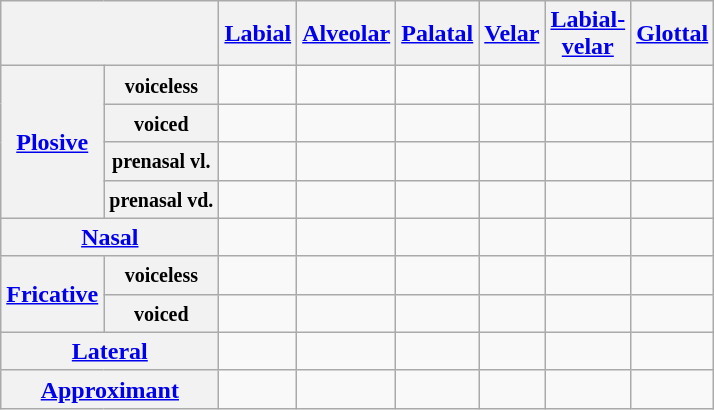<table class="wikitable" style="text-align:center">
<tr>
<th colspan="2"></th>
<th><a href='#'>Labial</a></th>
<th><a href='#'>Alveolar</a></th>
<th><a href='#'>Palatal</a></th>
<th><a href='#'>Velar</a></th>
<th><a href='#'>Labial-<br>velar</a></th>
<th><a href='#'>Glottal</a></th>
</tr>
<tr align="center">
<th rowspan="4"><a href='#'>Plosive</a></th>
<th><small>voiceless</small></th>
<td></td>
<td></td>
<td></td>
<td></td>
<td></td>
<td></td>
</tr>
<tr align="center">
<th><small>voiced</small></th>
<td></td>
<td></td>
<td></td>
<td></td>
<td></td>
<td></td>
</tr>
<tr>
<th><small>prenasal vl.</small></th>
<td></td>
<td></td>
<td></td>
<td></td>
<td></td>
<td></td>
</tr>
<tr>
<th><small>prenasal vd.</small></th>
<td></td>
<td></td>
<td></td>
<td></td>
<td></td>
<td></td>
</tr>
<tr align="center">
<th colspan="2"><a href='#'>Nasal</a></th>
<td></td>
<td></td>
<td></td>
<td></td>
<td></td>
<td></td>
</tr>
<tr align="center">
<th rowspan="2"><a href='#'>Fricative</a></th>
<th><small>voiceless</small></th>
<td></td>
<td></td>
<td></td>
<td></td>
<td></td>
<td></td>
</tr>
<tr align="center">
<th><small>voiced</small></th>
<td></td>
<td></td>
<td></td>
<td></td>
<td></td>
<td></td>
</tr>
<tr>
<th colspan="2"><a href='#'>Lateral</a></th>
<td></td>
<td></td>
<td></td>
<td></td>
<td></td>
<td></td>
</tr>
<tr align="center">
<th colspan="2"><a href='#'>Approximant</a></th>
<td></td>
<td></td>
<td></td>
<td></td>
<td></td>
<td></td>
</tr>
</table>
